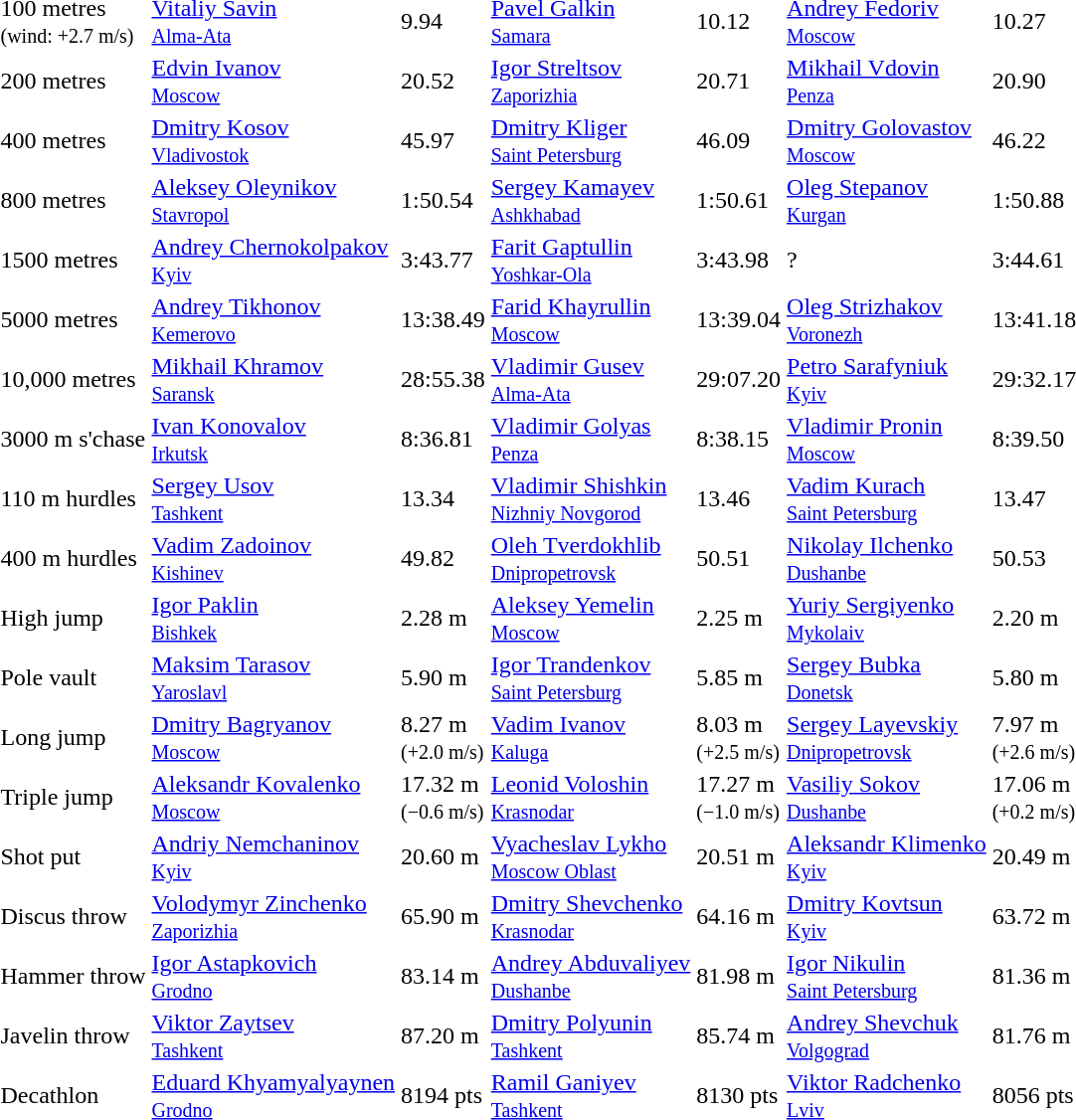<table>
<tr>
<td>100 metres<br><small>(wind: +2.7 m/s)</small></td>
<td><a href='#'>Vitaliy Savin</a><br><small> <a href='#'>Alma-Ata</a></small></td>
<td>9.94</td>
<td><a href='#'>Pavel Galkin</a><br><small> <a href='#'>Samara</a></small></td>
<td>10.12</td>
<td><a href='#'>Andrey Fedoriv</a><br><small> <a href='#'>Moscow</a></small></td>
<td>10.27</td>
</tr>
<tr>
<td>200 metres</td>
<td><a href='#'>Edvin Ivanov</a><br><small> <a href='#'>Moscow</a></small></td>
<td>20.52</td>
<td><a href='#'>Igor Streltsov</a><br><small> <a href='#'>Zaporizhia</a></small></td>
<td>20.71</td>
<td><a href='#'>Mikhail Vdovin</a><br><small> <a href='#'>Penza</a></small></td>
<td>20.90</td>
</tr>
<tr>
<td>400 metres</td>
<td><a href='#'>Dmitry Kosov</a><br><small> <a href='#'>Vladivostok</a></small></td>
<td>45.97</td>
<td><a href='#'>Dmitry Kliger</a><br><small> <a href='#'>Saint Petersburg</a></small></td>
<td>46.09</td>
<td><a href='#'>Dmitry Golovastov</a><br><small> <a href='#'>Moscow</a></small></td>
<td>46.22</td>
</tr>
<tr>
<td>800 metres</td>
<td><a href='#'>Aleksey Oleynikov</a><br><small> <a href='#'>Stavropol</a></small></td>
<td>1:50.54</td>
<td><a href='#'>Sergey Kamayev</a><br><small> <a href='#'>Ashkhabad</a></small></td>
<td>1:50.61</td>
<td><a href='#'>Oleg Stepanov</a><br><small> <a href='#'>Kurgan</a></small></td>
<td>1:50.88</td>
</tr>
<tr>
<td>1500 metres</td>
<td><a href='#'>Andrey Chernokolpakov</a><br><small> <a href='#'>Kyiv</a></small></td>
<td>3:43.77</td>
<td><a href='#'>Farit Gaptullin</a><br><small> <a href='#'>Yoshkar-Ola</a></small></td>
<td>3:43.98</td>
<td>?</td>
<td>3:44.61</td>
</tr>
<tr>
<td>5000 metres</td>
<td><a href='#'>Andrey Tikhonov</a><br><small> <a href='#'>Kemerovo</a></small></td>
<td>13:38.49</td>
<td><a href='#'>Farid Khayrullin</a><br><small> <a href='#'>Moscow</a></small></td>
<td>13:39.04</td>
<td><a href='#'>Oleg Strizhakov</a><br><small> <a href='#'>Voronezh</a></small></td>
<td>13:41.18</td>
</tr>
<tr>
<td>10,000 metres</td>
<td><a href='#'>Mikhail Khramov</a><br><small> <a href='#'>Saransk</a></small></td>
<td>28:55.38</td>
<td><a href='#'>Vladimir Gusev</a><br><small> <a href='#'>Alma-Ata</a></small></td>
<td>29:07.20</td>
<td><a href='#'>Petro Sarafyniuk</a><br><small> <a href='#'>Kyiv</a></small></td>
<td>29:32.17</td>
</tr>
<tr>
<td>3000 m s'chase</td>
<td><a href='#'>Ivan Konovalov</a><br><small> <a href='#'>Irkutsk</a></small></td>
<td>8:36.81</td>
<td><a href='#'>Vladimir Golyas</a><br><small> <a href='#'>Penza</a></small></td>
<td>8:38.15</td>
<td><a href='#'>Vladimir Pronin</a><br><small> <a href='#'>Moscow</a></small></td>
<td>8:39.50</td>
</tr>
<tr>
<td>110 m hurdles</td>
<td><a href='#'>Sergey Usov</a><br><small> <a href='#'>Tashkent</a></small></td>
<td>13.34</td>
<td><a href='#'>Vladimir Shishkin</a><br><small> <a href='#'>Nizhniy Novgorod</a></small></td>
<td>13.46</td>
<td><a href='#'>Vadim Kurach</a><br><small> <a href='#'>Saint Petersburg</a></small></td>
<td>13.47</td>
</tr>
<tr>
<td>400 m hurdles</td>
<td><a href='#'>Vadim Zadoinov</a><br><small> <a href='#'>Kishinev</a></small></td>
<td>49.82</td>
<td><a href='#'>Oleh Tverdokhlib</a><br><small> <a href='#'>Dnipropetrovsk</a></small></td>
<td>50.51</td>
<td><a href='#'>Nikolay Ilchenko</a><br><small> <a href='#'>Dushanbe</a></small></td>
<td>50.53</td>
</tr>
<tr>
<td>High jump</td>
<td><a href='#'>Igor Paklin</a><br><small> <a href='#'>Bishkek</a></small></td>
<td>2.28 m</td>
<td><a href='#'>Aleksey Yemelin</a><br><small> <a href='#'>Moscow</a></small></td>
<td>2.25 m</td>
<td><a href='#'>Yuriy Sergiyenko</a><br><small> <a href='#'>Mykolaiv</a></small></td>
<td>2.20 m</td>
</tr>
<tr>
<td>Pole vault</td>
<td><a href='#'>Maksim Tarasov</a><br><small> <a href='#'>Yaroslavl</a></small></td>
<td>5.90 m</td>
<td><a href='#'>Igor Trandenkov</a><br><small> <a href='#'>Saint Petersburg</a></small></td>
<td>5.85 m</td>
<td><a href='#'>Sergey Bubka</a><br><small> <a href='#'>Donetsk</a></small></td>
<td>5.80 m</td>
</tr>
<tr>
<td>Long jump</td>
<td><a href='#'>Dmitry Bagryanov</a><br><small> <a href='#'>Moscow</a></small></td>
<td>8.27 m<br><small>(+2.0 m/s)</small></td>
<td><a href='#'>Vadim Ivanov</a><br><small> <a href='#'>Kaluga</a></small></td>
<td>8.03 m<br><small>(+2.5 m/s)</small></td>
<td><a href='#'>Sergey Layevskiy</a><br><small> <a href='#'>Dnipropetrovsk</a></small></td>
<td>7.97 m<br><small>(+2.6 m/s)</small></td>
</tr>
<tr>
<td>Triple jump</td>
<td><a href='#'>Aleksandr Kovalenko</a><br><small> <a href='#'>Moscow</a></small></td>
<td>17.32 m<br><small>(−0.6 m/s)</small></td>
<td><a href='#'>Leonid Voloshin</a><br><small> <a href='#'>Krasnodar</a></small></td>
<td>17.27 m<br><small>(−1.0 m/s)</small></td>
<td><a href='#'>Vasiliy Sokov</a><br><small> <a href='#'>Dushanbe</a></small></td>
<td>17.06 m<br><small>(+0.2 m/s)</small></td>
</tr>
<tr>
<td>Shot put</td>
<td><a href='#'>Andriy Nemchaninov</a><br><small> <a href='#'>Kyiv</a></small></td>
<td>20.60 m</td>
<td><a href='#'>Vyacheslav Lykho</a><br><small> <a href='#'>Moscow Oblast</a></small></td>
<td>20.51 m</td>
<td><a href='#'>Aleksandr Klimenko</a><br><small> <a href='#'>Kyiv</a></small></td>
<td>20.49 m</td>
</tr>
<tr>
<td>Discus throw</td>
<td><a href='#'>Volodymyr Zinchenko</a><br><small> <a href='#'>Zaporizhia</a></small></td>
<td>65.90 m</td>
<td><a href='#'>Dmitry Shevchenko</a><br><small> <a href='#'>Krasnodar</a></small></td>
<td>64.16 m</td>
<td><a href='#'>Dmitry Kovtsun</a><br><small> <a href='#'>Kyiv</a></small></td>
<td>63.72 m</td>
</tr>
<tr>
<td>Hammer throw</td>
<td><a href='#'>Igor Astapkovich</a><br><small> <a href='#'>Grodno</a></small></td>
<td>83.14 m</td>
<td><a href='#'>Andrey Abduvaliyev</a><br><small> <a href='#'>Dushanbe</a></small></td>
<td>81.98 m</td>
<td><a href='#'>Igor Nikulin</a><br><small> <a href='#'>Saint Petersburg</a></small></td>
<td>81.36 m</td>
</tr>
<tr>
<td>Javelin throw</td>
<td><a href='#'>Viktor Zaytsev</a><br><small> <a href='#'>Tashkent</a></small></td>
<td>87.20 m</td>
<td><a href='#'>Dmitry Polyunin</a><br><small> <a href='#'>Tashkent</a></small></td>
<td>85.74 m</td>
<td><a href='#'>Andrey Shevchuk</a><br><small> <a href='#'>Volgograd</a></small></td>
<td>81.76 m</td>
</tr>
<tr>
<td>Decathlon</td>
<td><a href='#'>Eduard Khyamyalyaynen</a><br><small> <a href='#'>Grodno</a></small></td>
<td>8194 pts</td>
<td><a href='#'>Ramil Ganiyev</a><br><small> <a href='#'>Tashkent</a></small></td>
<td>8130 pts</td>
<td><a href='#'>Viktor Radchenko</a><br><small> <a href='#'>Lviv</a></small></td>
<td>8056 pts</td>
</tr>
</table>
